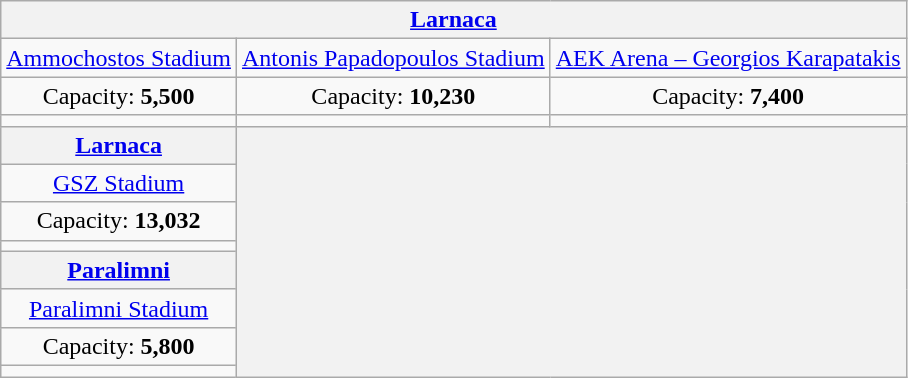<table class="wikitable" style="text-align:center">
<tr>
<th colspan=3><a href='#'>Larnaca</a></th>
</tr>
<tr>
<td><a href='#'>Ammochostos Stadium</a></td>
<td><a href='#'>Antonis Papadopoulos Stadium</a></td>
<td><a href='#'>AEK Arena – Georgios Karapatakis</a></td>
</tr>
<tr>
<td>Capacity: <strong>5,500</strong></td>
<td>Capacity: <strong>10,230</strong></td>
<td>Capacity: <strong>7,400</strong></td>
</tr>
<tr>
<td></td>
<td></td>
<td></td>
</tr>
<tr>
<th><a href='#'>Larnaca</a></th>
<th rowspan=13 colspan=3></th>
</tr>
<tr>
<td><a href='#'>GSZ Stadium</a></td>
</tr>
<tr>
<td>Capacity: <strong>13,032</strong></td>
</tr>
<tr>
<td></td>
</tr>
<tr>
<th><a href='#'>Paralimni</a></th>
</tr>
<tr>
<td><a href='#'>Paralimni Stadium</a></td>
</tr>
<tr>
<td>Capacity: <strong>5,800</strong></td>
</tr>
<tr>
<td></td>
</tr>
</table>
